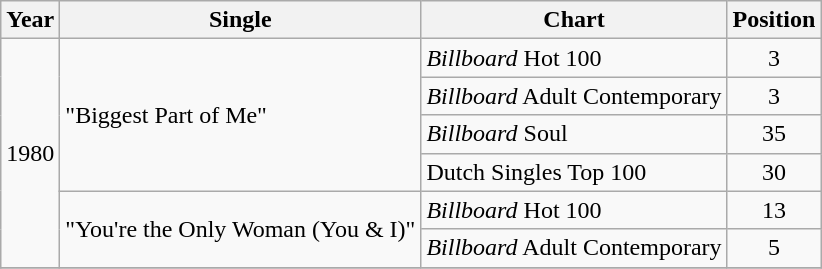<table class="wikitable">
<tr>
<th>Year</th>
<th>Single</th>
<th>Chart</th>
<th>Position</th>
</tr>
<tr>
<td rowspan="6">1980</td>
<td rowspan="4">"Biggest Part of Me"</td>
<td><em>Billboard</em> Hot 100</td>
<td align="center">3</td>
</tr>
<tr>
<td><em>Billboard</em> Adult Contemporary</td>
<td align="center">3</td>
</tr>
<tr>
<td><em>Billboard</em> Soul</td>
<td align="center">35</td>
</tr>
<tr>
<td>Dutch Singles Top 100</td>
<td align="center">30</td>
</tr>
<tr>
<td rowspan="2">"You're the Only Woman (You & I)"</td>
<td><em>Billboard</em> Hot 100</td>
<td align="center">13</td>
</tr>
<tr>
<td><em>Billboard</em> Adult Contemporary</td>
<td align="center">5</td>
</tr>
<tr>
</tr>
</table>
